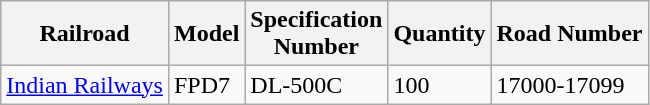<table class="wikitable sortable">
<tr>
<th>Railroad</th>
<th>Model</th>
<th>Specification<br>Number</th>
<th>Quantity</th>
<th>Road Number</th>
</tr>
<tr>
<td><a href='#'>Indian Railways</a></td>
<td>FPD7</td>
<td>DL-500C</td>
<td>100</td>
<td>17000-17099</td>
</tr>
</table>
